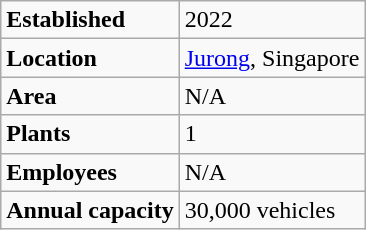<table class="wikitable">
<tr>
<td><strong>Established</strong></td>
<td>2022</td>
</tr>
<tr>
<td><strong>Location</strong></td>
<td><a href='#'>Jurong</a>, Singapore</td>
</tr>
<tr>
<td><strong>Area</strong></td>
<td>N/A</td>
</tr>
<tr>
<td><strong>Plants</strong></td>
<td>1</td>
</tr>
<tr>
<td><strong>Employees</strong></td>
<td>N/A</td>
</tr>
<tr>
<td><strong>Annual capacity</strong></td>
<td>30,000 vehicles</td>
</tr>
</table>
